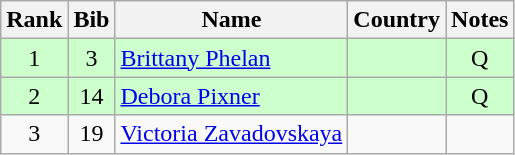<table class="wikitable" style="text-align:center;">
<tr>
<th>Rank</th>
<th>Bib</th>
<th>Name</th>
<th>Country</th>
<th>Notes</th>
</tr>
<tr bgcolor=ccffcc>
<td>1</td>
<td>3</td>
<td align=left><a href='#'>Brittany Phelan</a></td>
<td align="left"></td>
<td>Q</td>
</tr>
<tr bgcolor=ccffcc>
<td>2</td>
<td>14</td>
<td align=left><a href='#'>Debora Pixner</a></td>
<td align="left"></td>
<td>Q</td>
</tr>
<tr>
<td>3</td>
<td>19</td>
<td align=left><a href='#'>Victoria Zavadovskaya</a></td>
<td align="left"></td>
<td></td>
</tr>
</table>
